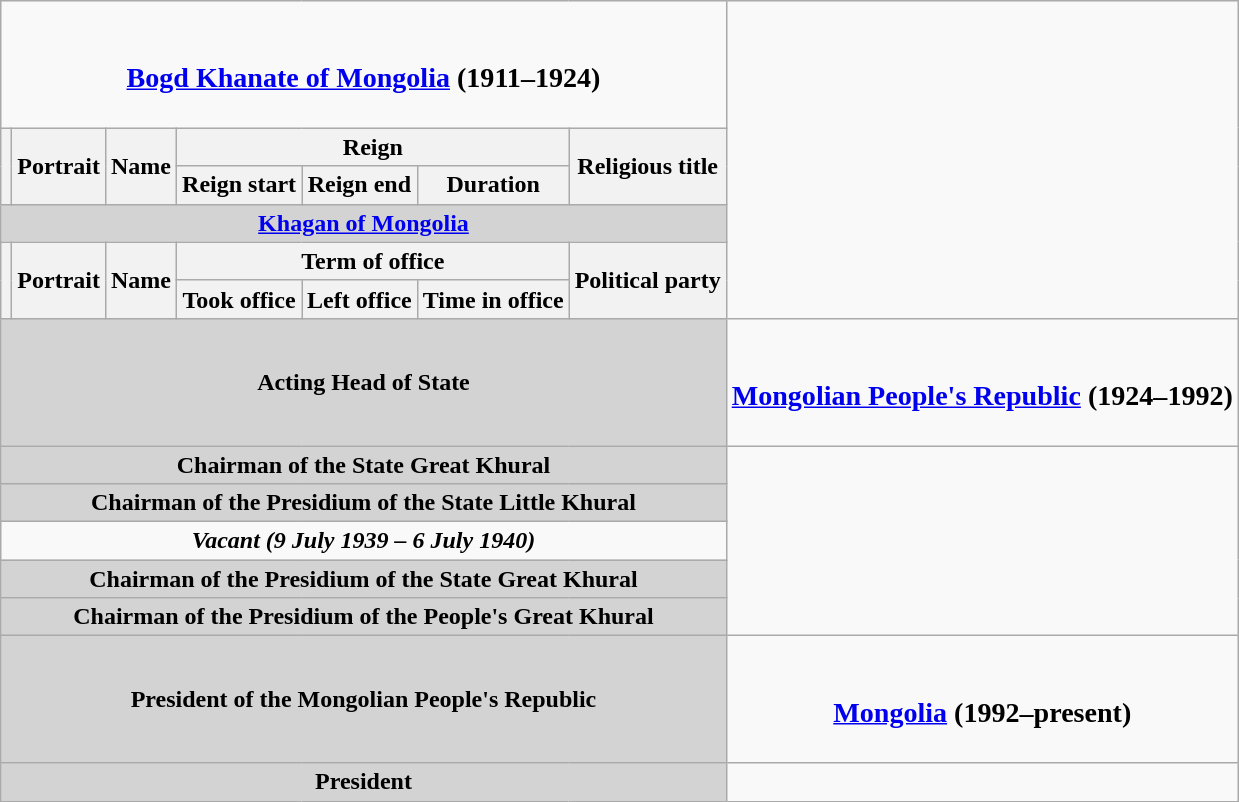<table class="wikitable" style="text-align:center">
<tr>
<td colspan=7><br><h3><a href='#'>Bogd Khanate of Mongolia</a> (1911–1924)</h3></td>
</tr>
<tr>
<th rowspan=2></th>
<th rowspan=2>Portrait</th>
<th rowspan=2>Name<br></th>
<th colspan=3>Reign</th>
<th rowspan=2>Religious title</th>
</tr>
<tr>
<th>Reign start</th>
<th>Reign end</th>
<th>Duration</th>
</tr>
<tr>
<td colspan="7" bgcolor="lightgrey"><strong><a href='#'>Khagan of Mongolia</a></strong><br></td>
</tr>
<tr>
<th rowspan=2></th>
<th rowspan=2>Portrait</th>
<th rowspan=2>Name<br></th>
<th colspan=3>Term of office</th>
<th rowspan=2>Political party</th>
</tr>
<tr>
<th>Took office</th>
<th>Left office</th>
<th>Time in office</th>
</tr>
<tr>
<td colspan="7" bgcolor="lightgrey"><strong>Acting Head of State</strong><br></td>
<td colspan=7><br><h3><a href='#'>Mongolian People's Republic</a> (1924–1992)</h3></td>
</tr>
<tr>
<td colspan="7" bgcolor="lightgrey"><strong>Chairman of the State Great Khural</strong><br></td>
</tr>
<tr>
<td colspan="7" bgcolor="lightgrey"><strong>Chairman of the Presidium of the State Little Khural</strong><br>




</td>
</tr>
<tr>
<td colspan="7"><strong><em>Vacant (9 July 1939 – 6 July 1940)</em></strong><br></td>
</tr>
<tr>
<td colspan="7" bgcolor="lightgrey"><strong>Chairman of the Presidium of the State Great Khural</strong><br>

</td>
</tr>
<tr>
<td colspan="7" bgcolor="lightgrey"><strong>Chairman of the Presidium of the People's Great Khural</strong><br>





</td>
</tr>
<tr>
<td colspan="7" bgcolor="lightgrey"><strong>President of the Mongolian People's Republic</strong><br></td>
<td colspan=7><br><h3><a href='#'>Mongolia</a> (1992–present)</h3></td>
</tr>
<tr>
<td colspan="7" bgcolor="lightgrey"><strong>President</strong><br>




</td>
</tr>
</table>
